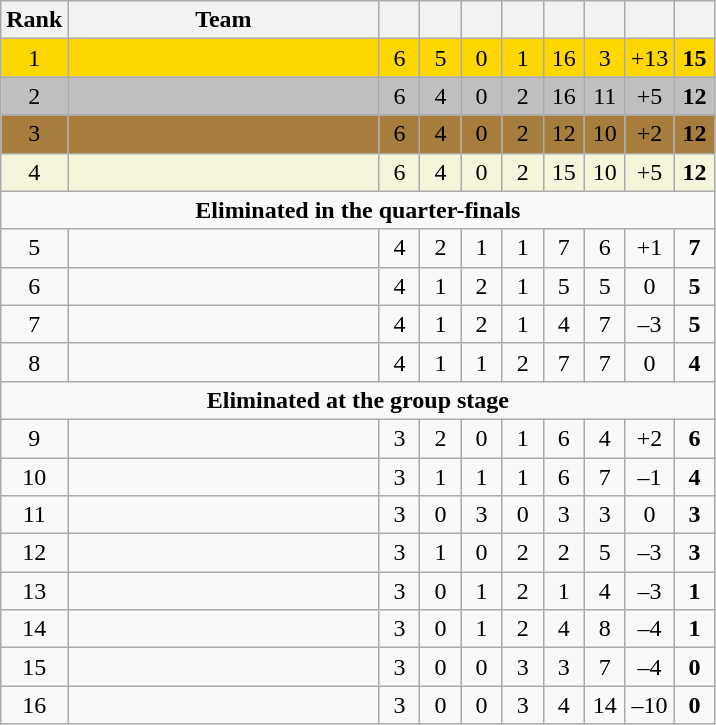<table class="wikitable" style="text-align:center">
<tr>
<th width=20>Rank</th>
<th width=200>Team</th>
<th width="20"></th>
<th width="20"></th>
<th width="20"></th>
<th width="20"></th>
<th width="20"></th>
<th width="20"></th>
<th width="20"></th>
<th width="20"></th>
</tr>
<tr style="background:gold;">
<td>1</td>
<td style="text-align:left;"></td>
<td>6</td>
<td>5</td>
<td>0</td>
<td>1</td>
<td>16</td>
<td>3</td>
<td>+13</td>
<td><strong>15</strong></td>
</tr>
<tr style="background:silver;">
<td>2</td>
<td style="text-align:left;"></td>
<td>6</td>
<td>4</td>
<td>0</td>
<td>2</td>
<td>16</td>
<td>11</td>
<td>+5</td>
<td><strong>12</strong></td>
</tr>
<tr style="background:#a67d3d;">
<td>3</td>
<td style="text-align:left;"></td>
<td>6</td>
<td>4</td>
<td>0</td>
<td>2</td>
<td>12</td>
<td>10</td>
<td>+2</td>
<td><strong>12</strong></td>
</tr>
<tr style="background:beige;">
<td>4</td>
<td style="text-align:left;"></td>
<td>6</td>
<td>4</td>
<td>0</td>
<td>2</td>
<td>15</td>
<td>10</td>
<td>+5</td>
<td><strong>12</strong></td>
</tr>
<tr>
<td colspan="11"><strong>Eliminated in the quarter-finals</strong></td>
</tr>
<tr>
<td>5</td>
<td style="text-align:left;"></td>
<td>4</td>
<td>2</td>
<td>1</td>
<td>1</td>
<td>7</td>
<td>6</td>
<td>+1</td>
<td><strong>7</strong></td>
</tr>
<tr>
<td>6</td>
<td style="text-align:left;"></td>
<td>4</td>
<td>1</td>
<td>2</td>
<td>1</td>
<td>5</td>
<td>5</td>
<td>0</td>
<td><strong>5</strong></td>
</tr>
<tr>
<td>7</td>
<td style="text-align:left;"></td>
<td>4</td>
<td>1</td>
<td>2</td>
<td>1</td>
<td>4</td>
<td>7</td>
<td>–3</td>
<td><strong>5</strong></td>
</tr>
<tr>
<td>8</td>
<td style="text-align:left;"></td>
<td>4</td>
<td>1</td>
<td>1</td>
<td>2</td>
<td>7</td>
<td>7</td>
<td>0</td>
<td><strong>4</strong></td>
</tr>
<tr>
<td colspan="11"><strong>Eliminated at the group stage</strong></td>
</tr>
<tr>
<td>9</td>
<td style="text-align:left;"></td>
<td>3</td>
<td>2</td>
<td>0</td>
<td>1</td>
<td>6</td>
<td>4</td>
<td>+2</td>
<td><strong>6</strong></td>
</tr>
<tr>
<td>10</td>
<td style="text-align:left;"></td>
<td>3</td>
<td>1</td>
<td>1</td>
<td>1</td>
<td>6</td>
<td>7</td>
<td>–1</td>
<td><strong>4</strong></td>
</tr>
<tr>
<td>11</td>
<td style="text-align:left;"></td>
<td>3</td>
<td>0</td>
<td>3</td>
<td>0</td>
<td>3</td>
<td>3</td>
<td>0</td>
<td><strong>3</strong></td>
</tr>
<tr>
<td>12</td>
<td style="text-align:left;"></td>
<td>3</td>
<td>1</td>
<td>0</td>
<td>2</td>
<td>2</td>
<td>5</td>
<td>–3</td>
<td><strong>3</strong></td>
</tr>
<tr>
<td>13</td>
<td style="text-align:left;"></td>
<td>3</td>
<td>0</td>
<td>1</td>
<td>2</td>
<td>1</td>
<td>4</td>
<td>–3</td>
<td><strong>1</strong></td>
</tr>
<tr>
<td>14</td>
<td style="text-align:left;"></td>
<td>3</td>
<td>0</td>
<td>1</td>
<td>2</td>
<td>4</td>
<td>8</td>
<td>–4</td>
<td><strong>1</strong></td>
</tr>
<tr>
<td>15</td>
<td style="text-align:left;"></td>
<td>3</td>
<td>0</td>
<td>0</td>
<td>3</td>
<td>3</td>
<td>7</td>
<td>–4</td>
<td><strong>0</strong></td>
</tr>
<tr>
<td>16</td>
<td style="text-align:left;"></td>
<td>3</td>
<td>0</td>
<td>0</td>
<td>3</td>
<td>4</td>
<td>14</td>
<td>–10</td>
<td><strong>0</strong></td>
</tr>
</table>
